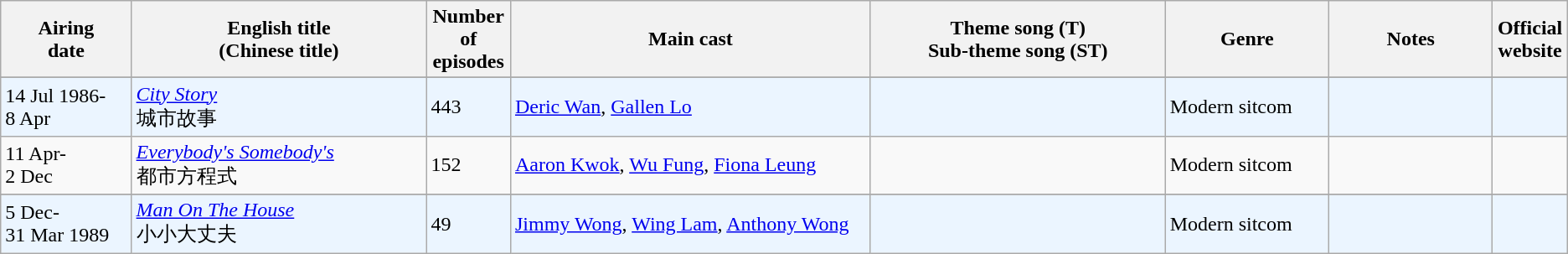<table class="wikitable">
<tr>
<th align=center width=8% bgcolor="silver">Airing<br>date</th>
<th align=center width=18% bgcolor="silver">English title <br> (Chinese title)</th>
<th align=center width=5% bgcolor="silver">Number of episodes</th>
<th align=center width=22% bgcolor="silver">Main cast</th>
<th align=center width=18% bgcolor="silver">Theme song (T) <br>Sub-theme song (ST)</th>
<th align=center width=10% bgcolor="silver">Genre</th>
<th align=center width=10% bgcolor="silver">Notes</th>
<th align=center width=1% bgcolor="silver">Official website</th>
</tr>
<tr>
</tr>
<tr ---- bgcolor="#ebf5ff">
<td>14 Jul 1986- <br> 8 Apr</td>
<td><em><a href='#'>City Story</a></em> <br> 城市故事</td>
<td>443</td>
<td><a href='#'>Deric Wan</a>, <a href='#'>Gallen Lo</a></td>
<td></td>
<td>Modern sitcom</td>
<td></td>
<td></td>
</tr>
<tr>
<td>11 Apr- <br> 2 Dec</td>
<td><em><a href='#'>Everybody's Somebody's</a></em> <br> 都市方程式</td>
<td>152</td>
<td><a href='#'>Aaron Kwok</a>, <a href='#'>Wu Fung</a>, <a href='#'>Fiona Leung</a></td>
<td></td>
<td>Modern sitcom</td>
<td></td>
<td></td>
</tr>
<tr>
</tr>
<tr ---- bgcolor="#ebf5ff">
<td>5 Dec- <br> 31 Mar 1989</td>
<td><em><a href='#'>Man On The House</a></em><br> 小小大丈夫</td>
<td>49</td>
<td><a href='#'>Jimmy Wong</a>, <a href='#'>Wing Lam</a>, <a href='#'>Anthony Wong</a></td>
<td></td>
<td>Modern sitcom</td>
<td></td>
<td></td>
</tr>
</table>
